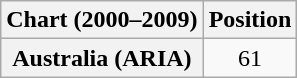<table class="wikitable plainrowheaders">
<tr>
<th scope="col">Chart (2000–2009)</th>
<th scope="col">Position</th>
</tr>
<tr>
<th scope="row">Australia (ARIA)</th>
<td align="center">61</td>
</tr>
</table>
